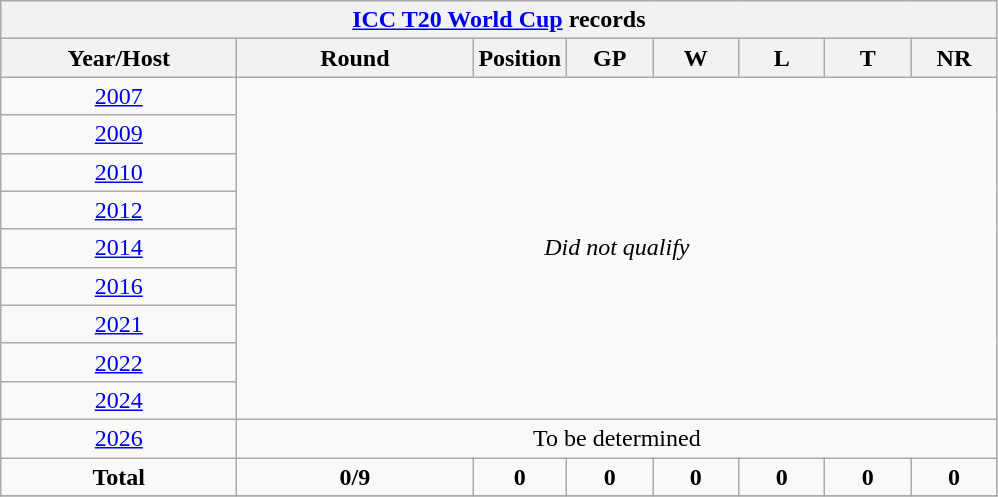<table class="wikitable" style="text-align: center;">
<tr>
<th colspan=8><a href='#'>ICC T20 World Cup</a> records</th>
</tr>
<tr>
<th width=150>Year/Host</th>
<th width=150>Round</th>
<th width=50>Position</th>
<th width=50>GP</th>
<th width=50>W</th>
<th width=50>L</th>
<th width=50>T</th>
<th width=50>NR</th>
</tr>
<tr>
<td> <a href='#'>2007</a></td>
<td colspan="7" rowspan="9"><em>Did not qualify</em></td>
</tr>
<tr>
<td> <a href='#'>2009</a></td>
</tr>
<tr>
<td> <a href='#'>2010</a></td>
</tr>
<tr>
<td> <a href='#'>2012</a></td>
</tr>
<tr>
<td> <a href='#'>2014</a></td>
</tr>
<tr>
<td> <a href='#'>2016</a></td>
</tr>
<tr>
<td>  <a href='#'>2021</a></td>
</tr>
<tr>
<td> <a href='#'>2022</a></td>
</tr>
<tr>
<td> <a href='#'>2024</a></td>
</tr>
<tr>
<td>  <a href='#'>2026</a></td>
<td colspan=8>To be determined</td>
</tr>
<tr>
<td><strong>Total</strong></td>
<td><strong>0/9</strong></td>
<td><strong>0</strong></td>
<td><strong>0</strong></td>
<td><strong>0</strong></td>
<td><strong>0</strong></td>
<td><strong>0</strong></td>
<td><strong>0</strong></td>
</tr>
<tr>
</tr>
</table>
